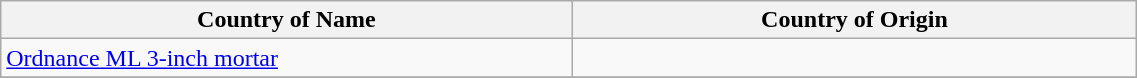<table class=wikitable border="0" width="60%">
<tr>
<th width="5%">Country of Name</th>
<th width="5%">Country of Origin</th>
</tr>
<tr>
<td><a href='#'>Ordnance ML 3-inch mortar</a></td>
<td></td>
</tr>
<tr>
</tr>
</table>
